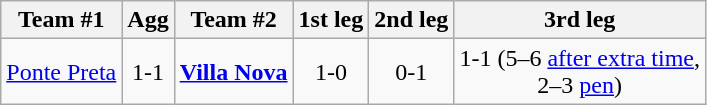<table class="wikitable" style="text-align: center">
<tr>
<th>Team #1</th>
<th>Agg</th>
<th>Team #2</th>
<th>1st leg</th>
<th>2nd leg</th>
<th>3rd leg</th>
</tr>
<tr>
<td><a href='#'>Ponte Preta</a></td>
<td>1-1</td>
<td><strong><a href='#'>Villa Nova</a></strong></td>
<td>1-0</td>
<td>0-1</td>
<td>1-1 (5–6 <a href='#'>after extra time</a>,<br> 2–3 <a href='#'>pen</a>)</td>
</tr>
</table>
